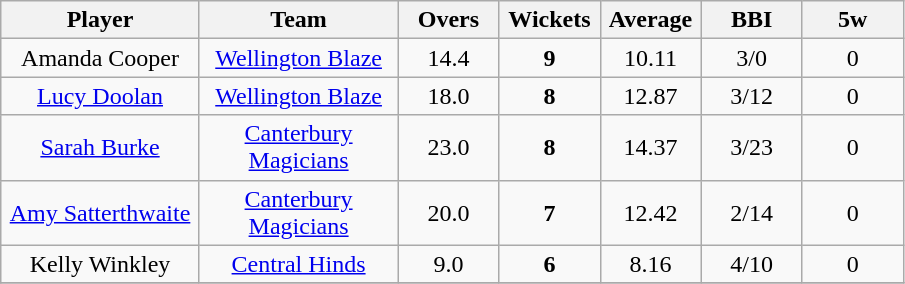<table class="wikitable" style="text-align:center">
<tr>
<th width=125>Player</th>
<th width=125>Team</th>
<th width=60>Overs</th>
<th width=60>Wickets</th>
<th width=60>Average</th>
<th width=60>BBI</th>
<th width=60>5w</th>
</tr>
<tr>
<td>Amanda Cooper</td>
<td><a href='#'>Wellington Blaze</a></td>
<td>14.4</td>
<td><strong>9</strong></td>
<td>10.11</td>
<td>3/0</td>
<td>0</td>
</tr>
<tr>
<td><a href='#'>Lucy Doolan</a></td>
<td><a href='#'>Wellington Blaze</a></td>
<td>18.0</td>
<td><strong>8</strong></td>
<td>12.87</td>
<td>3/12</td>
<td>0</td>
</tr>
<tr>
<td><a href='#'>Sarah Burke</a></td>
<td><a href='#'>Canterbury Magicians</a></td>
<td>23.0</td>
<td><strong>8</strong></td>
<td>14.37</td>
<td>3/23</td>
<td>0</td>
</tr>
<tr>
<td><a href='#'>Amy Satterthwaite</a></td>
<td><a href='#'>Canterbury Magicians</a></td>
<td>20.0</td>
<td><strong>7</strong></td>
<td>12.42</td>
<td>2/14</td>
<td>0</td>
</tr>
<tr>
<td>Kelly Winkley</td>
<td><a href='#'>Central Hinds</a></td>
<td>9.0</td>
<td><strong>6</strong></td>
<td>8.16</td>
<td>4/10</td>
<td>0</td>
</tr>
<tr>
</tr>
</table>
